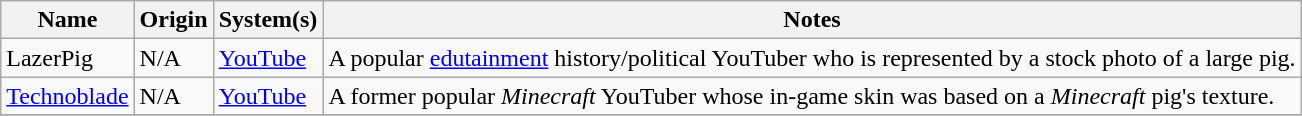<table class="wikitable" style="margin-right: 0;">
<tr>
<th>Name</th>
<th>Origin</th>
<th>System(s)</th>
<th>Notes</th>
</tr>
<tr>
<td>LazerPig</td>
<td>N/A</td>
<td><a href='#'>YouTube</a></td>
<td>A popular <a href='#'>edutainment</a> history/political YouTuber who is represented by a stock photo of a large pig.</td>
</tr>
<tr>
<td><a href='#'>Technoblade</a></td>
<td>N/A</td>
<td><a href='#'>YouTube</a></td>
<td>A former popular <em>Minecraft</em> YouTuber whose in-game skin was based on a <em>Minecraft</em> pig's texture.</td>
</tr>
<tr>
</tr>
</table>
